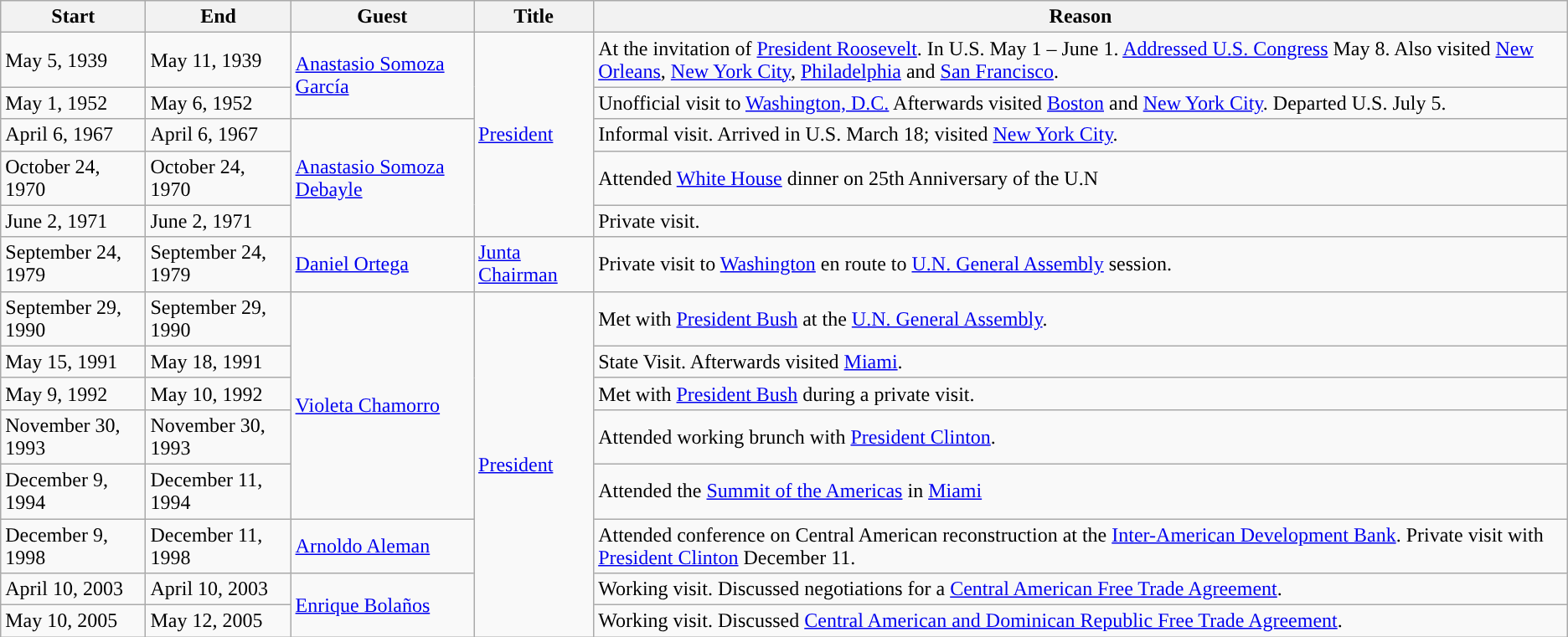<table class="wikitable sortable">
<tr>
<th>Start</th>
<th>End</th>
<th>Guest</th>
<th>Title</th>
<th>Reason</th>
</tr>
<tr>
<td>May 5, 1939</td>
<td>May 11, 1939</td>
<td rowspan=2><a href='#'>Anastasio Somoza García</a></td>
<td rowspan=5><a href='#'>President</a></td>
<td>At the invitation of <a href='#'>President Roosevelt</a>. In U.S. May 1 – June 1. <a href='#'>Addressed U.S. Congress</a> May 8. Also visited <a href='#'>New Orleans</a>, <a href='#'>New York City</a>, <a href='#'>Philadelphia</a> and <a href='#'>San Francisco</a>.</td>
</tr>
<tr>
<td>May 1, 1952</td>
<td>May 6, 1952</td>
<td>Unofficial visit to <a href='#'>Washington, D.C.</a> Afterwards visited <a href='#'>Boston</a> and <a href='#'>New York City</a>. Departed U.S. July 5.</td>
</tr>
<tr>
<td>April 6, 1967</td>
<td>April 6, 1967</td>
<td rowspan=3><a href='#'>Anastasio Somoza Debayle</a></td>
<td>Informal visit. Arrived in U.S. March 18; visited <a href='#'>New York City</a>.</td>
</tr>
<tr>
<td>October 24, 1970</td>
<td>October 24, 1970</td>
<td>Attended <a href='#'>White House</a> dinner on 25th Anniversary of the U.N</td>
</tr>
<tr>
<td>June 2, 1971</td>
<td>June 2, 1971</td>
<td>Private visit.</td>
</tr>
<tr>
<td>September 24, 1979</td>
<td>September 24, 1979</td>
<td><a href='#'>Daniel Ortega</a></td>
<td><a href='#'>Junta Chairman</a></td>
<td>Private visit to <a href='#'>Washington</a> en route to <a href='#'>U.N. General Assembly</a> session.</td>
</tr>
<tr>
<td>September 29, 1990</td>
<td>September 29, 1990</td>
<td rowspan=5><a href='#'>Violeta Chamorro</a></td>
<td rowspan=8><a href='#'>President</a></td>
<td>Met with <a href='#'>President Bush</a> at the <a href='#'>U.N. General Assembly</a>.</td>
</tr>
<tr>
<td>May 15, 1991</td>
<td>May 18, 1991</td>
<td>State Visit. Afterwards visited <a href='#'>Miami</a>.</td>
</tr>
<tr>
<td>May 9, 1992</td>
<td>May 10, 1992</td>
<td>Met with <a href='#'>President Bush</a> during a private visit.</td>
</tr>
<tr>
<td>November 30, 1993</td>
<td>November 30, 1993</td>
<td>Attended working brunch with <a href='#'>President Clinton</a>.</td>
</tr>
<tr>
<td>December 9, 1994</td>
<td>December 11, 1994</td>
<td>Attended the <a href='#'>Summit of the Americas</a> in <a href='#'>Miami</a></td>
</tr>
<tr>
<td>December 9, 1998</td>
<td>December 11, 1998</td>
<td><a href='#'>Arnoldo Aleman</a></td>
<td>Attended conference on Central American reconstruction at the <a href='#'>Inter-American Development Bank</a>. Private visit with <a href='#'>President Clinton</a> December 11.</td>
</tr>
<tr>
<td>April 10, 2003</td>
<td>April 10, 2003</td>
<td rowspan=2><a href='#'>Enrique Bolaños</a></td>
<td>Working visit. Discussed negotiations for a <a href='#'>Central American Free Trade Agreement</a>.</td>
</tr>
<tr>
<td>May 10, 2005</td>
<td>May 12, 2005</td>
<td>Working visit. Discussed <a href='#'>Central American and Dominican Republic Free Trade Agreement</a>.</td>
</tr>
</table>
